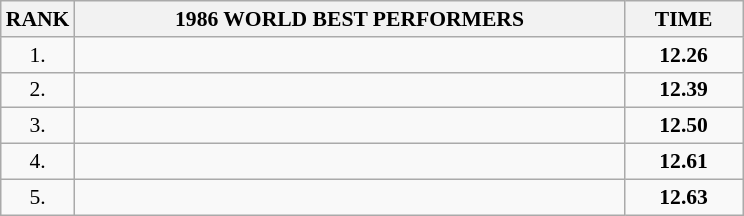<table class="wikitable" style="border-collapse: collapse; font-size: 90%;">
<tr>
<th>RANK</th>
<th align="center" style="width: 25em">1986 WORLD BEST PERFORMERS</th>
<th align="center" style="width: 5em">TIME</th>
</tr>
<tr>
<td align="center">1.</td>
<td></td>
<td align="center"><strong>12.26</strong></td>
</tr>
<tr>
<td align="center">2.</td>
<td></td>
<td align="center"><strong>12.39</strong></td>
</tr>
<tr>
<td align="center">3.</td>
<td></td>
<td align="center"><strong>12.50</strong></td>
</tr>
<tr>
<td align="center">4.</td>
<td></td>
<td align="center"><strong>12.61</strong></td>
</tr>
<tr>
<td align="center">5.</td>
<td></td>
<td align="center"><strong>12.63</strong></td>
</tr>
</table>
